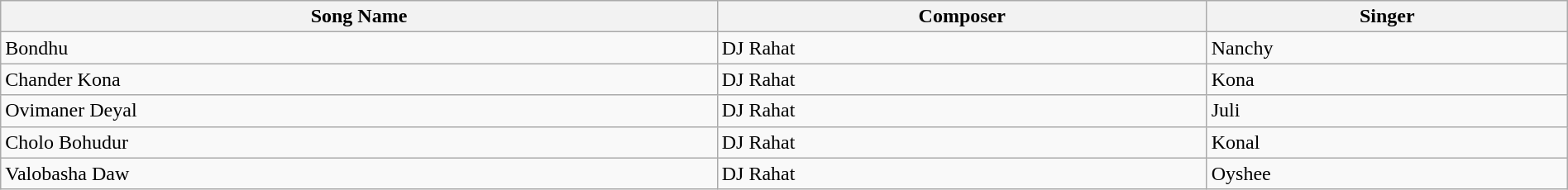<table class="wikitable sortable collapsible" style="width: 100%;">
<tr>
<th style="*background:d0e5f5;">Song Name</th>
<th style="*background:d0e5f5;">Composer</th>
<th style="*background:d0e5f5;">Singer</th>
</tr>
<tr>
<td>Bondhu </td>
<td>DJ Rahat</td>
<td>Nanchy</td>
</tr>
<tr>
<td>Chander Kona</td>
<td>DJ Rahat</td>
<td>Kona</td>
</tr>
<tr>
<td>Ovimaner Deyal</td>
<td>DJ Rahat</td>
<td>Juli</td>
</tr>
<tr>
<td>Cholo Bohudur</td>
<td>DJ Rahat</td>
<td>Konal</td>
</tr>
<tr>
<td>Valobasha Daw</td>
<td>DJ Rahat</td>
<td>Oyshee</td>
</tr>
</table>
